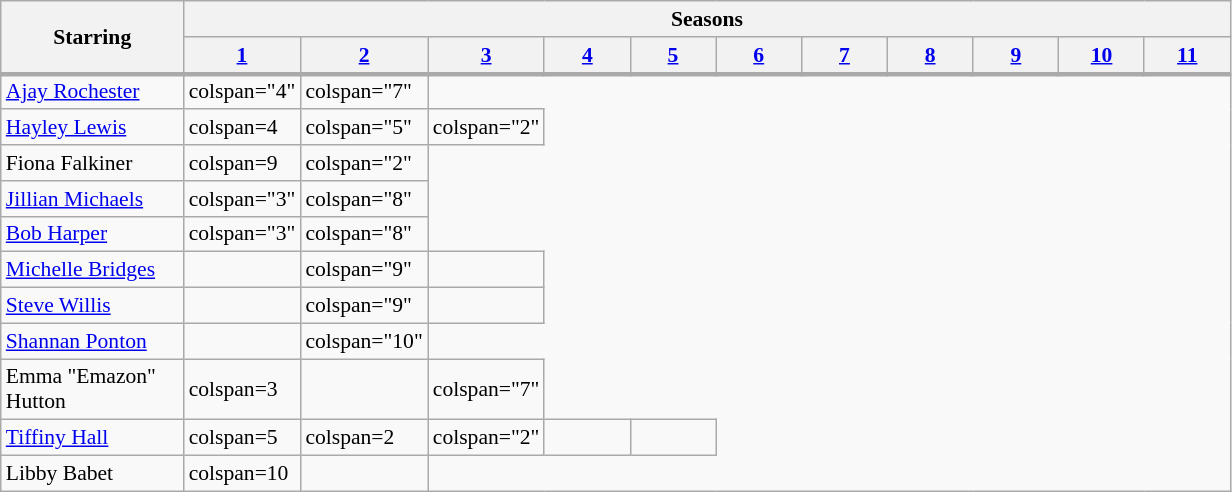<table class="wikitable plainrowheaders" style="font-size:90%;">
<tr>
<th scope="col" style="width:8em;" rowspan="2">Starring</th>
<th scope="col" colspan="12">Seasons</th>
</tr>
<tr>
<th scope="col" style="width:3.5em;"><a href='#'>1</a></th>
<th scope="col" style="width:3.5em;"><a href='#'>2</a></th>
<th scope="col" style="width:3.5em;"><a href='#'>3</a></th>
<th scope="col" style="width:3.5em;"><a href='#'>4</a></th>
<th scope="col" style="width:3.5em;"><a href='#'>5</a></th>
<th scope="col" style="width:3.5em;"><a href='#'>6</a></th>
<th scope="col" style="width:3.5em;"><a href='#'>7</a></th>
<th scope="col" style="width:3.5em;"><a href='#'>8</a></th>
<th scope="col" style="width:3.5em;"><a href='#'>9</a></th>
<th scope="col" style="width:3.5em;"><a href='#'>10</a></th>
<th scope="col" style="width:3.5em;"><a href='#'>11</a></th>
</tr>
<tr style="border-top:3px solid #aaa;">
</tr>
<tr>
<td scope="row"><a href='#'>Ajay Rochester</a></td>
<td>colspan="4" </td>
<td>colspan="7" </td>
</tr>
<tr>
<td scope="row"><a href='#'>Hayley Lewis</a></td>
<td>colspan=4 </td>
<td>colspan="5" </td>
<td>colspan="2" </td>
</tr>
<tr>
<td scope="row">Fiona Falkiner</td>
<td>colspan=9 </td>
<td>colspan="2" </td>
</tr>
<tr>
<td scope="row"><a href='#'>Jillian Michaels</a></td>
<td>colspan="3" </td>
<td>colspan="8" </td>
</tr>
<tr>
<td scope="row"><a href='#'>Bob Harper</a></td>
<td>colspan="3" </td>
<td>colspan="8" </td>
</tr>
<tr>
<td scope="row"><a href='#'>Michelle Bridges</a></td>
<td></td>
<td>colspan="9" </td>
<td></td>
</tr>
<tr>
<td scope="row"><a href='#'>Steve Willis</a></td>
<td></td>
<td>colspan="9" </td>
<td></td>
</tr>
<tr>
<td scope="row"><a href='#'>Shannan Ponton</a></td>
<td></td>
<td>colspan="10" </td>
</tr>
<tr>
<td scope="row">Emma "Emazon" Hutton</td>
<td>colspan=3 </td>
<td></td>
<td>colspan="7" </td>
</tr>
<tr>
<td scope="row"><a href='#'>Tiffiny Hall</a></td>
<td>colspan=5 </td>
<td>colspan=2 </td>
<td>colspan="2" </td>
<td></td>
<td></td>
</tr>
<tr>
<td scope="row">Libby Babet</td>
<td>colspan=10 </td>
<td></td>
</tr>
</table>
